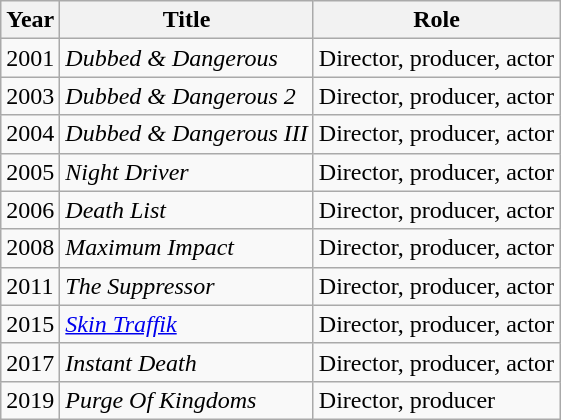<table class="wikitable sortable">
<tr>
<th>Year</th>
<th>Title</th>
<th>Role</th>
</tr>
<tr>
<td>2001</td>
<td><em>Dubbed & Dangerous</em></td>
<td>Director, producer, actor</td>
</tr>
<tr>
<td>2003</td>
<td><em>Dubbed & Dangerous 2</em></td>
<td>Director, producer, actor</td>
</tr>
<tr>
<td>2004</td>
<td><em>Dubbed & Dangerous III</em></td>
<td>Director, producer, actor</td>
</tr>
<tr>
<td>2005</td>
<td><em>Night Driver</em></td>
<td>Director, producer, actor</td>
</tr>
<tr>
<td>2006</td>
<td><em>Death List</em></td>
<td>Director, producer, actor</td>
</tr>
<tr>
<td>2008</td>
<td><em>Maximum Impact</em></td>
<td>Director, producer, actor</td>
</tr>
<tr>
<td>2011</td>
<td><em>The Suppressor</em></td>
<td>Director, producer, actor</td>
</tr>
<tr>
<td>2015</td>
<td><em><a href='#'>Skin Traffik</a></em></td>
<td>Director, producer, actor</td>
</tr>
<tr>
<td>2017</td>
<td><em>Instant Death</em></td>
<td>Director, producer, actor</td>
</tr>
<tr>
<td>2019</td>
<td><em>Purge Of Kingdoms</em></td>
<td>Director, producer</td>
</tr>
</table>
